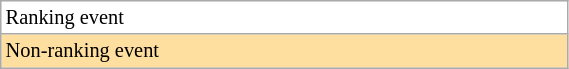<table class="wikitable" style="font-size:85%;" width=30%>
<tr bgcolor="#ffffff">
<td>Ranking event</td>
</tr>
<tr style="background:#ffdf9f;">
<td>Non-ranking event</td>
</tr>
</table>
